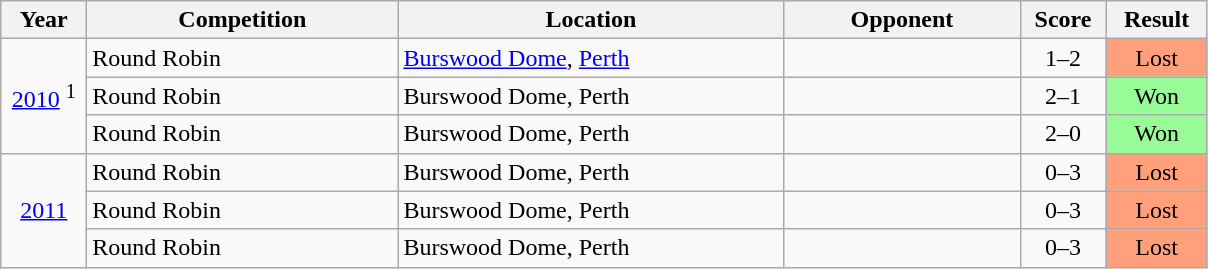<table class="wikitable">
<tr>
<th width="50">Year</th>
<th width="200">Competition</th>
<th width="250">Location</th>
<th width="150">Opponent</th>
<th width="50">Score</th>
<th width="60">Result</th>
</tr>
<tr>
<td align="center" rowspan="3"><a href='#'>2010</a> <sup>1</sup></td>
<td>Round Robin</td>
<td><a href='#'>Burswood Dome</a>, <a href='#'>Perth</a></td>
<td></td>
<td align="center">1–2</td>
<td align="center" bgcolor="#FFA07A">Lost</td>
</tr>
<tr>
<td>Round Robin</td>
<td>Burswood Dome, Perth</td>
<td></td>
<td align="center">2–1</td>
<td align="center" bgcolor="#98FB98">Won</td>
</tr>
<tr>
<td>Round Robin</td>
<td>Burswood Dome, Perth</td>
<td></td>
<td align="center">2–0</td>
<td align="center" bgcolor="#98FB98">Won</td>
</tr>
<tr>
<td align="center" rowspan="3"><a href='#'>2011</a></td>
<td>Round Robin</td>
<td>Burswood Dome, Perth</td>
<td></td>
<td align="center">0–3</td>
<td align="center" bgcolor="#FFA07A">Lost</td>
</tr>
<tr>
<td>Round Robin</td>
<td>Burswood Dome, Perth</td>
<td></td>
<td align="center">0–3</td>
<td align="center" bgcolor="#FFA07A">Lost</td>
</tr>
<tr>
<td>Round Robin</td>
<td>Burswood Dome, Perth</td>
<td></td>
<td align="center">0–3</td>
<td align="center" bgcolor="#FFA07A">Lost</td>
</tr>
</table>
